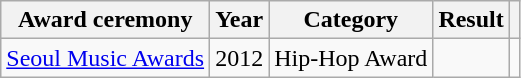<table class="wikitable">
<tr>
<th>Award ceremony</th>
<th>Year</th>
<th>Category</th>
<th>Result</th>
<th></th>
</tr>
<tr>
<td><a href='#'>Seoul Music Awards</a></td>
<td>2012</td>
<td>Hip-Hop Award</td>
<td></td>
<td></td>
</tr>
</table>
